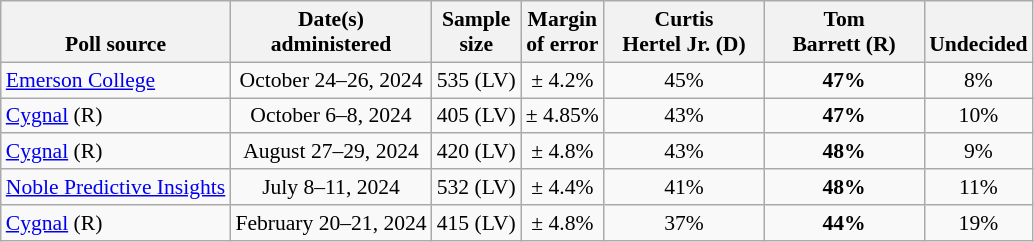<table class="wikitable" style="font-size:90%;text-align:center;">
<tr style="vertical-align:bottom">
<th>Poll source</th>
<th>Date(s)<br>administered</th>
<th>Sample<br>size</th>
<th>Margin<br>of error</th>
<th style="width:100px;">Curtis<br>Hertel Jr. (D)</th>
<th style="width:100px;">Tom<br>Barrett (R)</th>
<th>Undecided</th>
</tr>
<tr>
<td style="text-align:left;"><a href='#'>Emerson College</a></td>
<td>October 24–26, 2024</td>
<td>535 (LV)</td>
<td>± 4.2%</td>
<td>45%</td>
<td><strong>47%</strong></td>
<td>8%</td>
</tr>
<tr>
<td style="text-align:left;"><a href='#'>Cygnal</a> (R)</td>
<td>October 6–8, 2024</td>
<td>405 (LV)</td>
<td>± 4.85%</td>
<td>43%</td>
<td><strong>47%</strong></td>
<td>10%</td>
</tr>
<tr>
<td style="text-align:left;"><a href='#'>Cygnal</a> (R)</td>
<td>August 27–29, 2024</td>
<td>420 (LV)</td>
<td>± 4.8%</td>
<td>43%</td>
<td><strong>48%</strong></td>
<td>9%</td>
</tr>
<tr>
<td style="text-align:left;"><a href='#'>Noble Predictive Insights</a></td>
<td>July 8–11, 2024</td>
<td>532 (LV)</td>
<td>± 4.4%</td>
<td>41%</td>
<td><strong>48%</strong></td>
<td>11%</td>
</tr>
<tr>
<td style="text-align:left;"><a href='#'>Cygnal</a> (R)</td>
<td>February 20–21, 2024</td>
<td>415 (LV)</td>
<td>± 4.8%</td>
<td>37%</td>
<td><strong>44%</strong></td>
<td>19%</td>
</tr>
</table>
